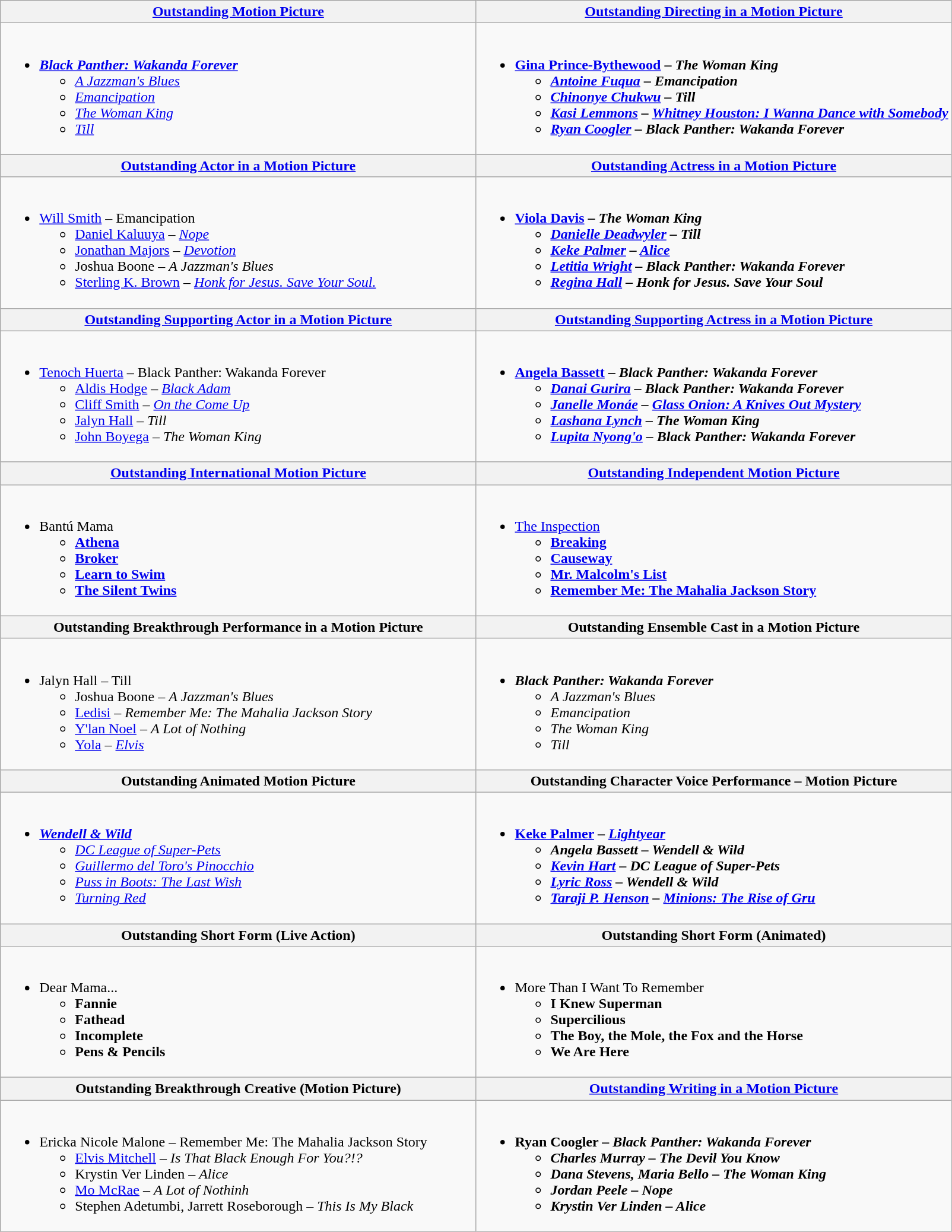<table class="wikitable">
<tr>
<th style="width=50%"><a href='#'>Outstanding Motion Picture</a></th>
<th style="width=50%"><a href='#'>Outstanding Directing in a Motion Picture</a></th>
</tr>
<tr>
<td valign="top" width="50%"><br><ul><li><strong><em><a href='#'>Black Panther: Wakanda Forever</a></em></strong><ul><li><em><a href='#'>A Jazzman's Blues</a></em></li><li><em><a href='#'>Emancipation</a></em></li><li><em><a href='#'>The Woman King</a></em></li><li><em><a href='#'>Till</a></em></li></ul></li></ul></td>
<td valign="top" width="50%"><br><ul><li><strong><a href='#'>Gina Prince-Bythewood</a> – <em>The Woman King<strong><em><ul><li><a href='#'>Antoine Fuqua</a> – </em>Emancipation<em></li><li><a href='#'>Chinonye Chukwu</a> – </em>Till<em></li><li><a href='#'>Kasi Lemmons</a> – </em><a href='#'>Whitney Houston: I Wanna Dance with Somebody</a><em></li><li><a href='#'>Ryan Coogler</a> – </em>Black Panther: Wakanda Forever<em></li></ul></li></ul></td>
</tr>
<tr>
<th style="width=50%"><a href='#'>Outstanding Actor in a Motion Picture</a></th>
<th style="width=50%"><a href='#'>Outstanding Actress in a Motion Picture</a></th>
</tr>
<tr>
<td valign="top" width="50%"><br><ul><li></strong><a href='#'>Will Smith</a> – </em>Emancipation</em></strong><ul><li><a href='#'>Daniel Kaluuya</a> – <em><a href='#'>Nope</a></em></li><li><a href='#'>Jonathan Majors</a> – <em><a href='#'>Devotion</a></em></li><li>Joshua Boone – <em>A Jazzman's Blues</em></li><li><a href='#'>Sterling K. Brown</a> – <em><a href='#'>Honk for Jesus. Save Your Soul.</a></em></li></ul></li></ul></td>
<td valign="top" width="50%"><br><ul><li><strong><a href='#'>Viola Davis</a> – <em>The Woman King<strong><em><ul><li><a href='#'>Danielle Deadwyler</a> – </em>Till<em></li><li><a href='#'>Keke Palmer</a> – </em><a href='#'>Alice</a><em></li><li><a href='#'>Letitia Wright</a> – </em>Black Panther: Wakanda Forever<em></li><li><a href='#'>Regina Hall</a> – </em>Honk for Jesus. Save Your Soul<em></li></ul></li></ul></td>
</tr>
<tr>
<th style="width=50%"><a href='#'>Outstanding Supporting Actor in a Motion Picture</a></th>
<th style="width=50%"><a href='#'>Outstanding Supporting Actress in a Motion Picture</a></th>
</tr>
<tr>
<td valign="top" width="50%"><br><ul><li></strong><a href='#'>Tenoch Huerta</a> – </em>Black Panther: Wakanda Forever</em></strong><ul><li><a href='#'>Aldis Hodge</a> – <em><a href='#'>Black Adam</a></em></li><li><a href='#'>Cliff Smith</a> – <em><a href='#'>On the Come Up</a></em></li><li><a href='#'>Jalyn Hall</a> – <em>Till</em></li><li><a href='#'>John Boyega</a> – <em>The Woman King</em></li></ul></li></ul></td>
<td valign="top" width="50%"><br><ul><li><strong><a href='#'>Angela Bassett</a> – <em>Black Panther: Wakanda Forever<strong><em><ul><li><a href='#'>Danai Gurira</a> – </em>Black Panther: Wakanda Forever<em></li><li><a href='#'>Janelle Monáe</a> – </em><a href='#'>Glass Onion: A Knives Out Mystery</a><em></li><li><a href='#'>Lashana Lynch</a> – </em>The Woman King<em></li><li><a href='#'>Lupita Nyong'o</a> – </em>Black Panther: Wakanda Forever<em></li></ul></li></ul></td>
</tr>
<tr>
<th style="width=50%"><a href='#'>Outstanding International Motion Picture</a></th>
<th style="width=50%"><a href='#'>Outstanding Independent Motion Picture</a></th>
</tr>
<tr>
<td valign="top" width="50%"><br><ul><li></em></strong>Bantú Mama<strong><em><ul><li></em><a href='#'>Athena</a><em></li><li></em><a href='#'>Broker</a><em></li><li></em><a href='#'>Learn to Swim</a><em></li><li></em><a href='#'>The Silent Twins</a><em></li></ul></li></ul></td>
<td valign="top" width="50%"><br><ul><li></em></strong><a href='#'>The Inspection</a><strong><em><ul><li></em><a href='#'>Breaking</a><em></li><li></em><a href='#'>Causeway</a><em></li><li></em><a href='#'>Mr. Malcolm's List</a><em></li><li></em><a href='#'>Remember Me: The Mahalia Jackson Story</a><em></li></ul></li></ul></td>
</tr>
<tr>
<th style="width=50%">Outstanding Breakthrough Performance in a Motion Picture</th>
<th style="width=50%">Outstanding Ensemble Cast in a Motion Picture</th>
</tr>
<tr>
<td valign="top" width="50%"><br><ul><li></strong>Jalyn Hall – </em>Till</em></strong><ul><li>Joshua Boone – <em>A Jazzman's Blues</em></li><li><a href='#'>Ledisi</a> – <em>Remember Me: The Mahalia Jackson Story</em></li><li><a href='#'>Y'lan Noel</a> – <em>A Lot of Nothing</em></li><li><a href='#'>Yola</a> – <em><a href='#'>Elvis</a></em></li></ul></li></ul></td>
<td valign="top" width="50%"><br><ul><li><strong><em>Black Panther: Wakanda Forever</em></strong><ul><li><em>A Jazzman's Blues</em></li><li><em>Emancipation</em></li><li><em>The Woman King</em></li><li><em>Till</em></li></ul></li></ul></td>
</tr>
<tr>
<th style="width=50%">Outstanding Animated Motion Picture</th>
<th style="width=50%">Outstanding Character Voice Performance – Motion Picture</th>
</tr>
<tr>
<td valign="top" width="50%"><br><ul><li><strong><em><a href='#'>Wendell & Wild</a></em></strong><ul><li><em><a href='#'>DC League of Super-Pets</a></em></li><li><em><a href='#'>Guillermo del Toro's Pinocchio</a></em></li><li><em><a href='#'>Puss in Boots: The Last Wish</a></em></li><li><em><a href='#'>Turning Red</a></em></li></ul></li></ul></td>
<td valign="top" width="50%"><br><ul><li><strong><a href='#'>Keke Palmer</a> – <em><a href='#'>Lightyear</a><strong><em><ul><li>Angela Bassett – </em>Wendell & Wild<em></li><li><a href='#'>Kevin Hart</a> – </em>DC League of Super-Pets<em></li><li><a href='#'>Lyric Ross</a> – </em>Wendell & Wild<em></li><li><a href='#'>Taraji P. Henson</a> – </em><a href='#'>Minions: The Rise of Gru</a><em></li></ul></li></ul></td>
</tr>
<tr>
<th style="width=50%">Outstanding Short Form (Live Action)</th>
<th style="width=50%">Outstanding Short Form (Animated)</th>
</tr>
<tr>
<td valign="top" width="50%"><br><ul><li></em></strong>Dear Mama...<strong><em><ul><li></em>Fannie<em></li><li></em>Fathead<em></li><li></em>Incomplete<em></li><li></em>Pens & Pencils<em></li></ul></li></ul></td>
<td valign="top" width="50%"><br><ul><li></em></strong>More Than I Want To Remember<strong><em><ul><li></em>I Knew Superman<em></li><li></em>Supercilious<em></li><li></em>The Boy, the Mole, the Fox and the Horse<em></li><li></em>We Are Here<em></li></ul></li></ul></td>
</tr>
<tr>
<th style="width=50%">Outstanding Breakthrough Creative (Motion Picture)</th>
<th style="width=50%"><a href='#'>Outstanding Writing in a Motion Picture</a></th>
</tr>
<tr>
<td valign="top" width="50%"><br><ul><li></strong>Ericka Nicole Malone – </em>Remember Me: The Mahalia Jackson Story</em></strong><ul><li><a href='#'>Elvis Mitchell</a> – <em>Is That Black Enough For You?!?</em></li><li>Krystin Ver Linden – <em>Alice</em></li><li><a href='#'>Mo McRae</a> – <em>A Lot of Nothinh</em></li><li>Stephen Adetumbi, Jarrett Roseborough – <em>This Is My Black</em></li></ul></li></ul></td>
<td valign="top" width="50%"><br><ul><li><strong>Ryan Coogler – <em>Black Panther: Wakanda Forever<strong><em><ul><li>Charles Murray – </em>The Devil You Know<em></li><li>Dana Stevens, Maria Bello – </em>The Woman King<em></li><li>Jordan Peele – </em>Nope<em></li><li>Krystin Ver Linden – </em>Alice<em></li></ul></li></ul></td>
</tr>
</table>
